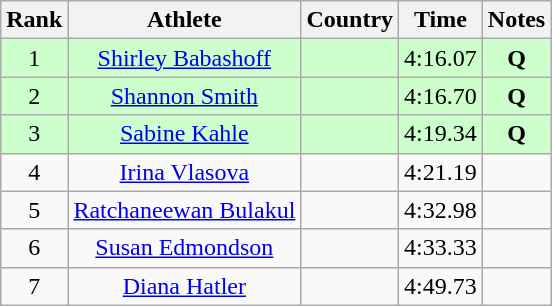<table class="wikitable sortable" style="text-align:center">
<tr>
<th>Rank</th>
<th>Athlete</th>
<th>Country</th>
<th>Time</th>
<th>Notes</th>
</tr>
<tr bgcolor=ccffcc>
<td>1</td>
<td><a href='#'>Shirley Babashoff</a></td>
<td align=left></td>
<td>4:16.07</td>
<td><strong>Q </strong></td>
</tr>
<tr bgcolor=ccffcc>
<td>2</td>
<td><a href='#'>Shannon Smith</a></td>
<td align=left></td>
<td>4:16.70</td>
<td><strong>Q </strong></td>
</tr>
<tr bgcolor=ccffcc>
<td>3</td>
<td><a href='#'>Sabine Kahle</a></td>
<td align=left></td>
<td>4:19.34</td>
<td><strong>Q </strong></td>
</tr>
<tr>
<td>4</td>
<td><a href='#'>Irina Vlasova</a></td>
<td align=left></td>
<td>4:21.19</td>
<td><strong> </strong></td>
</tr>
<tr>
<td>5</td>
<td><a href='#'>Ratchaneewan Bulakul</a></td>
<td align=left></td>
<td>4:32.98</td>
<td><strong> </strong></td>
</tr>
<tr>
<td>6</td>
<td><a href='#'>Susan Edmondson</a></td>
<td align=left></td>
<td>4:33.33</td>
<td><strong> </strong></td>
</tr>
<tr>
<td>7</td>
<td><a href='#'>Diana Hatler</a></td>
<td align=left></td>
<td>4:49.73</td>
<td><strong> </strong></td>
</tr>
</table>
